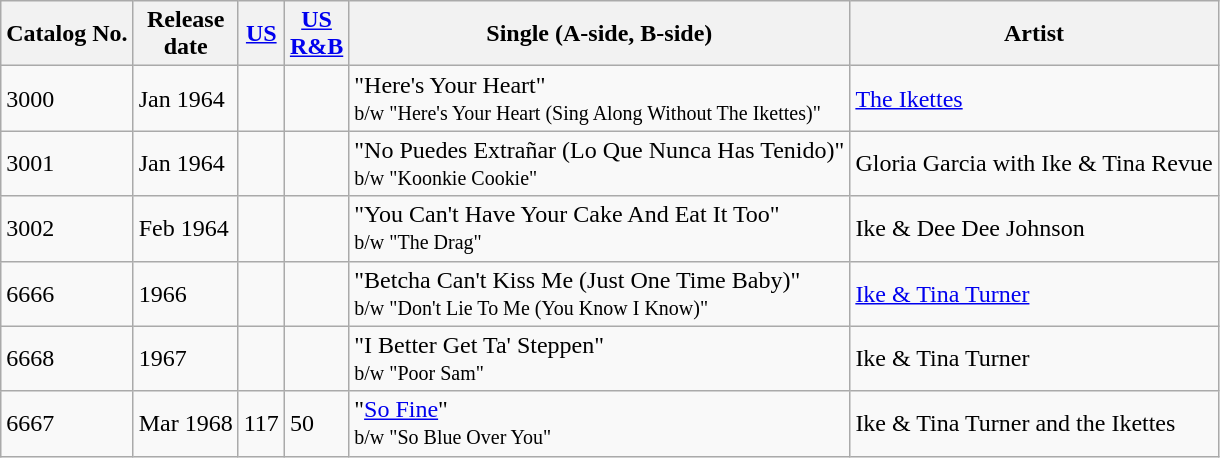<table class="wikitable">
<tr>
<th>Catalog No.</th>
<th>Release<br>date</th>
<th><a href='#'>US</a></th>
<th><a href='#'>US</a><br><a href='#'>R&B</a></th>
<th><strong>Single (A-side, B-side)</strong></th>
<th>Artist</th>
</tr>
<tr>
<td>3000</td>
<td>Jan 1964</td>
<td></td>
<td></td>
<td>"Here's Your Heart"<br><small>b/w "Here's Your Heart (Sing Along Without The Ikettes)"</small></td>
<td><a href='#'>The Ikettes</a></td>
</tr>
<tr>
<td>3001</td>
<td>Jan 1964</td>
<td></td>
<td></td>
<td>"No Puedes Extrañar (Lo Que Nunca Has Tenido)"<br><small>b/w "Koonkie Cookie"</small></td>
<td>Gloria Garcia with Ike & Tina Revue</td>
</tr>
<tr>
<td>3002</td>
<td>Feb 1964</td>
<td></td>
<td></td>
<td>"You Can't Have Your Cake And Eat It Too"<br><small>b/w "The Drag"</small></td>
<td>Ike & Dee Dee Johnson</td>
</tr>
<tr>
<td>6666</td>
<td>1966</td>
<td></td>
<td></td>
<td>"Betcha Can't Kiss Me (Just One Time Baby)"<br><small>b/w "Don't Lie To Me (You Know I Know)"</small></td>
<td><a href='#'>Ike & Tina Turner</a></td>
</tr>
<tr>
<td>6668</td>
<td>1967</td>
<td></td>
<td></td>
<td>"I Better Get Ta' Steppen"<br><small>b/w "Poor Sam"</small></td>
<td>Ike & Tina Turner</td>
</tr>
<tr>
<td>6667</td>
<td>Mar 1968</td>
<td>117</td>
<td>50</td>
<td>"<a href='#'>So Fine</a>"<br><small>b/w "So Blue Over You"</small></td>
<td>Ike & Tina Turner and the Ikettes</td>
</tr>
</table>
